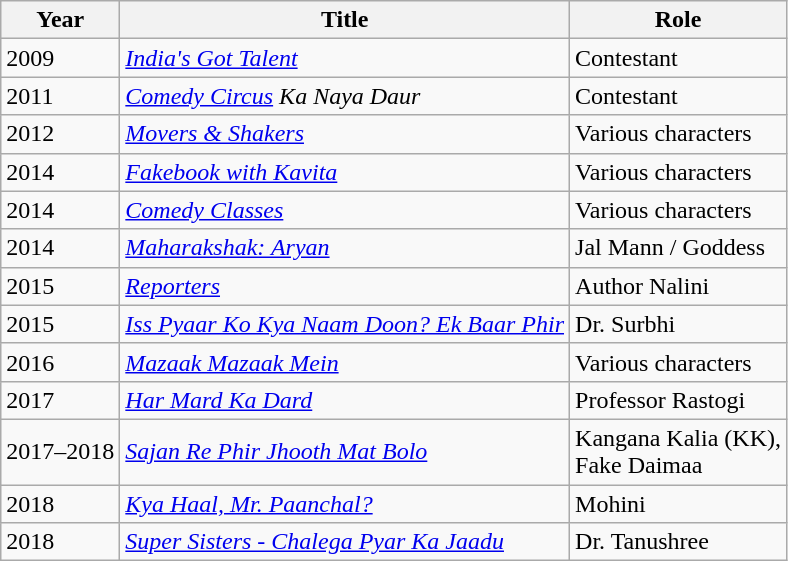<table class="wikitable plainrowheaders">
<tr>
<th>Year</th>
<th>Title</th>
<th>Role</th>
</tr>
<tr>
<td>2009</td>
<td><em><a href='#'>India's Got Talent</a></em></td>
<td>Contestant</td>
</tr>
<tr>
<td>2011</td>
<td><em><a href='#'>Comedy Circus</a> Ka Naya Daur</em></td>
<td>Contestant</td>
</tr>
<tr>
<td>2012</td>
<td><a href='#'><em>Movers & Shakers</em></a></td>
<td>Various characters</td>
</tr>
<tr>
<td>2014</td>
<td><em><a href='#'>Fakebook with Kavita</a></em></td>
<td>Various characters</td>
</tr>
<tr>
<td>2014</td>
<td><em><a href='#'>Comedy Classes</a></em></td>
<td>Various characters</td>
</tr>
<tr>
<td>2014</td>
<td><em><a href='#'>Maharakshak: Aryan</a></em></td>
<td>Jal Mann / Goddess</td>
</tr>
<tr>
<td>2015</td>
<td><em><a href='#'>Reporters</a></em></td>
<td>Author Nalini</td>
</tr>
<tr>
<td>2015</td>
<td><em><a href='#'>Iss Pyaar Ko Kya Naam Doon? Ek Baar Phir</a></em></td>
<td>Dr. Surbhi</td>
</tr>
<tr>
<td>2016</td>
<td><em><a href='#'>Mazaak Mazaak Mein</a></em></td>
<td>Various characters</td>
</tr>
<tr>
<td>2017</td>
<td><em><a href='#'>Har Mard Ka Dard</a></em></td>
<td>Professor Rastogi</td>
</tr>
<tr>
<td>2017–2018</td>
<td><em><a href='#'>Sajan Re Phir Jhooth Mat Bolo</a></em></td>
<td>Kangana Kalia (KK), <br>Fake Daimaa</td>
</tr>
<tr>
<td>2018</td>
<td><em><a href='#'>Kya Haal, Mr. Paanchal?</a></em></td>
<td>Mohini</td>
</tr>
<tr>
<td>2018</td>
<td><em><a href='#'>Super Sisters - Chalega Pyar Ka Jaadu</a></em></td>
<td>Dr. Tanushree</td>
</tr>
</table>
